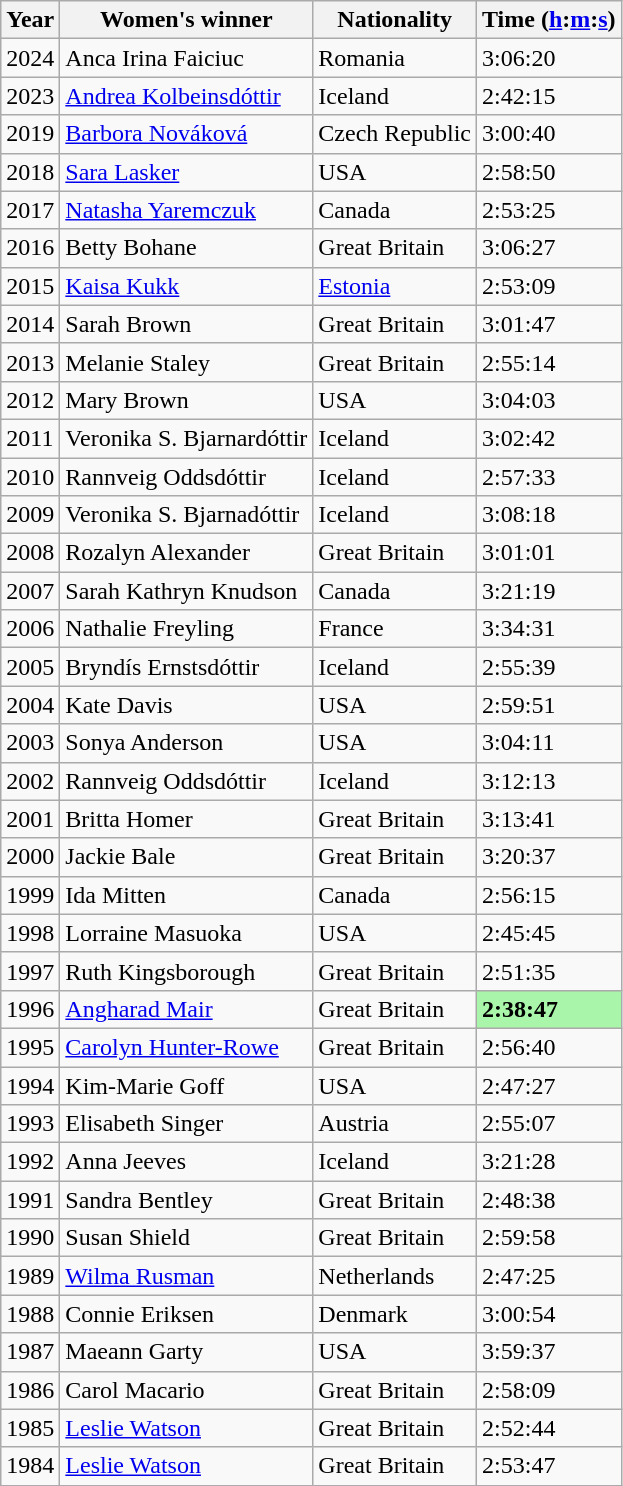<table class="wikitable sortable">
<tr>
<th>Year</th>
<th>Women's winner</th>
<th>Nationality</th>
<th>Time (<a href='#'>h</a>:<a href='#'>m</a>:<a href='#'>s</a>)</th>
</tr>
<tr>
<td>2024</td>
<td>Anca Irina Faiciuc</td>
<td> Romania</td>
<td>3:06:20</td>
</tr>
<tr>
<td>2023</td>
<td><a href='#'>Andrea Kolbeinsdóttir</a></td>
<td> Iceland</td>
<td>2:42:15</td>
</tr>
<tr>
<td>2019</td>
<td><a href='#'>Barbora Nováková</a></td>
<td> Czech Republic</td>
<td>3:00:40</td>
</tr>
<tr>
<td>2018</td>
<td><a href='#'>Sara Lasker</a></td>
<td> USA</td>
<td>2:58:50</td>
</tr>
<tr>
<td>2017</td>
<td><a href='#'>Natasha Yaremczuk</a></td>
<td> Canada</td>
<td>2:53:25</td>
</tr>
<tr>
<td>2016</td>
<td>Betty Bohane</td>
<td> Great Britain</td>
<td>3:06:27</td>
</tr>
<tr>
<td>2015</td>
<td><a href='#'>Kaisa Kukk</a></td>
<td> <a href='#'>Estonia</a></td>
<td>2:53:09</td>
</tr>
<tr>
<td>2014</td>
<td>Sarah Brown</td>
<td> Great Britain</td>
<td>3:01:47</td>
</tr>
<tr>
<td>2013</td>
<td>Melanie Staley</td>
<td> Great Britain</td>
<td>2:55:14</td>
</tr>
<tr>
<td>2012</td>
<td>Mary Brown</td>
<td> USA</td>
<td>3:04:03</td>
</tr>
<tr>
<td>2011</td>
<td>Veronika S. Bjarnardóttir</td>
<td> Iceland</td>
<td>3:02:42</td>
</tr>
<tr>
<td>2010</td>
<td>Rannveig Oddsdóttir</td>
<td> Iceland</td>
<td>2:57:33</td>
</tr>
<tr>
<td>2009</td>
<td>Veronika S. Bjarnadóttir</td>
<td> Iceland</td>
<td>3:08:18</td>
</tr>
<tr>
<td>2008</td>
<td>Rozalyn Alexander</td>
<td> Great Britain</td>
<td>3:01:01</td>
</tr>
<tr>
<td>2007</td>
<td>Sarah Kathryn Knudson</td>
<td> Canada</td>
<td>3:21:19</td>
</tr>
<tr>
<td>2006</td>
<td>Nathalie Freyling</td>
<td> France</td>
<td>3:34:31</td>
</tr>
<tr>
<td>2005</td>
<td>Bryndís Ernstsdóttir</td>
<td> Iceland</td>
<td>2:55:39</td>
</tr>
<tr>
<td>2004</td>
<td>Kate Davis</td>
<td> USA</td>
<td>2:59:51</td>
</tr>
<tr>
<td>2003</td>
<td>Sonya Anderson</td>
<td> USA</td>
<td>3:04:11</td>
</tr>
<tr>
<td>2002</td>
<td>Rannveig Oddsdóttir</td>
<td> Iceland</td>
<td>3:12:13</td>
</tr>
<tr>
<td>2001</td>
<td>Britta Homer</td>
<td> Great Britain</td>
<td>3:13:41</td>
</tr>
<tr>
<td>2000</td>
<td>Jackie Bale</td>
<td> Great Britain</td>
<td>3:20:37</td>
</tr>
<tr>
<td>1999</td>
<td>Ida Mitten</td>
<td> Canada</td>
<td>2:56:15</td>
</tr>
<tr>
<td>1998</td>
<td>Lorraine Masuoka</td>
<td> USA</td>
<td>2:45:45</td>
</tr>
<tr>
<td>1997</td>
<td>Ruth Kingsborough</td>
<td> Great Britain</td>
<td>2:51:35</td>
</tr>
<tr>
<td>1996</td>
<td><a href='#'>Angharad Mair</a></td>
<td> Great Britain</td>
<td bgcolor=#A9F5A9><strong> 2:38:47</strong></td>
</tr>
<tr>
<td>1995</td>
<td><a href='#'>Carolyn Hunter-Rowe</a></td>
<td> Great Britain</td>
<td>2:56:40</td>
</tr>
<tr>
<td>1994</td>
<td>Kim-Marie Goff</td>
<td> USA</td>
<td>2:47:27</td>
</tr>
<tr>
<td>1993</td>
<td>Elisabeth Singer</td>
<td> Austria</td>
<td>2:55:07</td>
</tr>
<tr>
<td>1992</td>
<td>Anna Jeeves</td>
<td> Iceland</td>
<td>3:21:28</td>
</tr>
<tr>
<td>1991</td>
<td>Sandra Bentley</td>
<td> Great Britain</td>
<td>2:48:38</td>
</tr>
<tr>
<td>1990</td>
<td>Susan Shield</td>
<td> Great Britain</td>
<td>2:59:58</td>
</tr>
<tr>
<td>1989</td>
<td><a href='#'>Wilma Rusman</a></td>
<td> Netherlands</td>
<td>2:47:25</td>
</tr>
<tr>
<td>1988</td>
<td>Connie Eriksen</td>
<td> Denmark</td>
<td>3:00:54</td>
</tr>
<tr>
<td>1987</td>
<td>Maeann Garty</td>
<td> USA</td>
<td>3:59:37</td>
</tr>
<tr>
<td>1986</td>
<td>Carol	Macario</td>
<td> Great Britain</td>
<td>2:58:09</td>
</tr>
<tr>
<td>1985</td>
<td><a href='#'>Leslie Watson</a></td>
<td> Great Britain</td>
<td>2:52:44</td>
</tr>
<tr>
<td>1984</td>
<td><a href='#'>Leslie Watson</a></td>
<td> Great Britain</td>
<td>2:53:47</td>
</tr>
</table>
